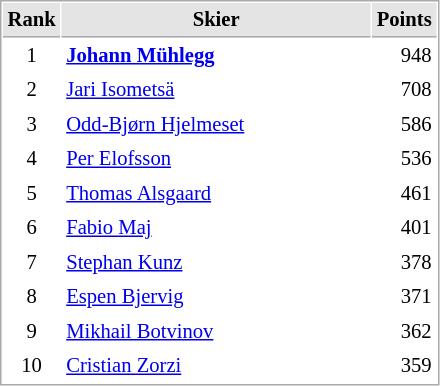<table cellspacing="1" cellpadding="3" style="border:1px solid #AAAAAA;font-size:86%">
<tr style="background-color: #E4E4E4;">
<th style="border-bottom:1px solid #AAAAAA" width=10>Rank</th>
<th style="border-bottom:1px solid #AAAAAA" width=200>Skier</th>
<th style="border-bottom:1px solid #AAAAAA" width=20 align=right>Points</th>
</tr>
<tr>
<td align=center>1</td>
<td> <strong><a href='#'>Johann Mühlegg</a></strong></td>
<td align=right>948</td>
</tr>
<tr>
<td align=center>2</td>
<td> <a href='#'>Jari Isometsä</a></td>
<td align=right>708</td>
</tr>
<tr>
<td align=center>3</td>
<td> <a href='#'>Odd-Bjørn Hjelmeset</a></td>
<td align=right>586</td>
</tr>
<tr>
<td align=center>4</td>
<td> <a href='#'>Per Elofsson</a></td>
<td align=right>536</td>
</tr>
<tr>
<td align=center>5</td>
<td> <a href='#'>Thomas Alsgaard</a></td>
<td align=right>461</td>
</tr>
<tr>
<td align=center>6</td>
<td> <a href='#'>Fabio Maj</a></td>
<td align=right>401</td>
</tr>
<tr>
<td align=center>7</td>
<td> <a href='#'>Stephan Kunz</a></td>
<td align=right>378</td>
</tr>
<tr>
<td align=center>8</td>
<td> <a href='#'>Espen Bjervig</a></td>
<td align=right>371</td>
</tr>
<tr>
<td align=center>9</td>
<td> <a href='#'>Mikhail Botvinov</a></td>
<td align=right>362</td>
</tr>
<tr>
<td align=center>10</td>
<td> <a href='#'>Cristian Zorzi</a></td>
<td align=right>359</td>
</tr>
</table>
